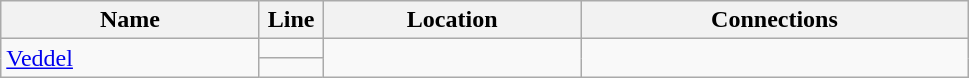<table class="wikitable">
<tr>
<th width="165px">Name</th>
<th width="35px">Line</th>
<th width="165px">Location</th>
<th width="250px">Connections</th>
</tr>
<tr>
<td rowspan="2"><a href='#'>Veddel</a></td>
<td></td>
<td rowspan="2"></td>
<td rowspan="2"></td>
</tr>
<tr>
<td></td>
</tr>
</table>
